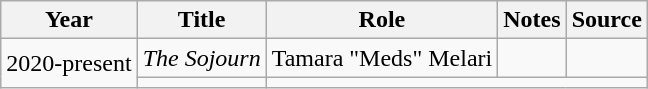<table class="wikitable sortable plainrowheaders">
<tr>
<th>Year</th>
<th>Title</th>
<th>Role</th>
<th>Notes</th>
<th>Source</th>
</tr>
<tr>
<td rowspan="2">2020-present</td>
<td><em>The Sojourn</em></td>
<td>Tamara "Meds" Melari</td>
<td></td>
<td></td>
</tr>
<tr>
<td></td>
</tr>
</table>
